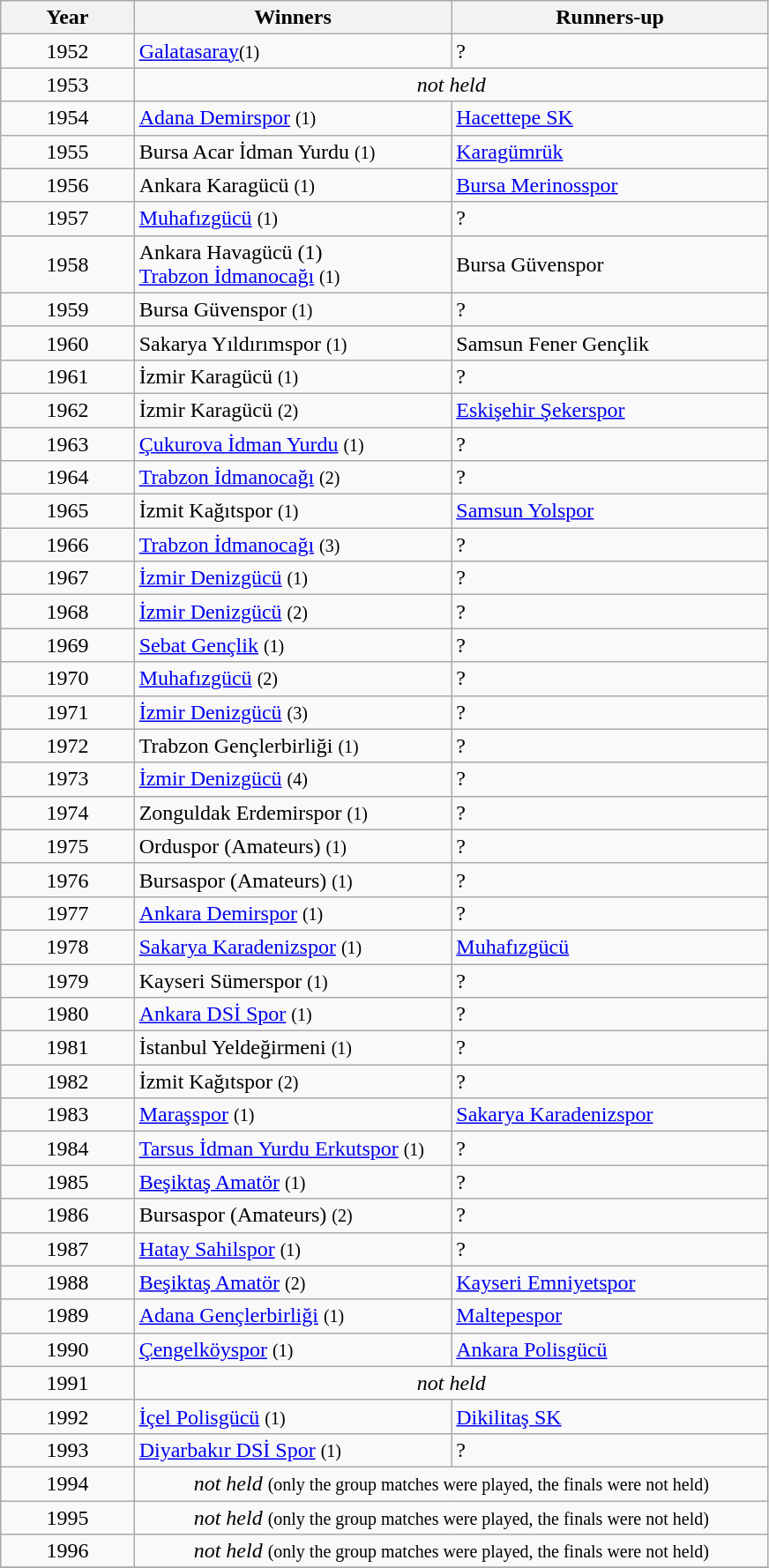<table class="wikitable" border="1" width=46%>
<tr>
<th width=8%>Year</th>
<th width=19%>Winners</th>
<th width=19%>Runners-up</th>
</tr>
<tr>
<td align=center>1952</td>
<td><a href='#'>Galatasaray</a><small>(1)</small></td>
<td>?</td>
</tr>
<tr>
<td align=center>1953</td>
<td colspan=2 style="text-align:center;"><em>not held</em></td>
</tr>
<tr>
<td align=center>1954</td>
<td><a href='#'>Adana Demirspor</a> <small>(1)</small></td>
<td><a href='#'>Hacettepe SK</a></td>
</tr>
<tr>
<td align=center>1955</td>
<td>Bursa Acar İdman Yurdu <small>(1)</small></td>
<td><a href='#'>Karagümrük</a></td>
</tr>
<tr>
<td align=center>1956</td>
<td>Ankara Karagücü <small>(1)</small></td>
<td><a href='#'>Bursa Merinosspor</a></td>
</tr>
<tr>
<td align=center>1957</td>
<td><a href='#'>Muhafızgücü</a> <small>(1)</small></td>
<td>?</td>
</tr>
<tr>
<td align=center>1958</td>
<td>Ankara Havagücü (1)<br><a href='#'>Trabzon İdmanocağı</a> <small>(1)</small></td>
<td>Bursa Güvenspor</td>
</tr>
<tr>
<td align=center>1959</td>
<td>Bursa Güvenspor <small>(1)</small></td>
<td>?</td>
</tr>
<tr>
<td align=center>1960</td>
<td>Sakarya Yıldırımspor <small>(1)</small></td>
<td>Samsun Fener Gençlik</td>
</tr>
<tr>
<td align=center>1961</td>
<td>İzmir Karagücü <small>(1)</small></td>
<td>?</td>
</tr>
<tr>
<td align=center>1962</td>
<td>İzmir Karagücü <small>(2)</small></td>
<td><a href='#'>Eskişehir Şekerspor</a></td>
</tr>
<tr>
<td align=center>1963</td>
<td><a href='#'>Çukurova İdman Yurdu</a> <small>(1)</small></td>
<td>?</td>
</tr>
<tr>
<td align=center>1964</td>
<td><a href='#'>Trabzon İdmanocağı</a> <small>(2)</small></td>
<td>?</td>
</tr>
<tr>
<td align=center>1965</td>
<td>İzmit Kağıtspor <small>(1)</small></td>
<td><a href='#'>Samsun Yolspor</a></td>
</tr>
<tr>
<td align=center>1966</td>
<td><a href='#'>Trabzon İdmanocağı</a> <small>(3)</small></td>
<td>?</td>
</tr>
<tr>
<td align=center>1967</td>
<td><a href='#'>İzmir Denizgücü</a> <small>(1)</small></td>
<td>?</td>
</tr>
<tr>
<td align=center>1968</td>
<td><a href='#'>İzmir Denizgücü</a> <small>(2)</small></td>
<td>?</td>
</tr>
<tr>
<td align=center>1969</td>
<td><a href='#'>Sebat Gençlik</a> <small>(1)</small></td>
<td>?</td>
</tr>
<tr>
<td align=center>1970</td>
<td><a href='#'>Muhafızgücü</a> <small>(2)</small></td>
<td>?</td>
</tr>
<tr>
<td align=center>1971</td>
<td><a href='#'>İzmir Denizgücü</a> <small>(3)</small></td>
<td>?</td>
</tr>
<tr>
<td align=center>1972</td>
<td>Trabzon Gençlerbirliği <small>(1)</small></td>
<td>?</td>
</tr>
<tr>
<td align=center>1973</td>
<td><a href='#'>İzmir Denizgücü</a> <small>(4)</small></td>
<td>?</td>
</tr>
<tr>
<td align=center>1974</td>
<td>Zonguldak Erdemirspor <small>(1)</small></td>
<td>?</td>
</tr>
<tr>
<td align=center>1975</td>
<td>Orduspor (Amateurs) <small>(1)</small></td>
<td>?</td>
</tr>
<tr>
<td align=center>1976</td>
<td>Bursaspor (Amateurs) <small>(1)</small></td>
<td>?</td>
</tr>
<tr>
<td align=center>1977</td>
<td><a href='#'>Ankara Demirspor</a> <small>(1)</small></td>
<td>?</td>
</tr>
<tr>
<td align=center>1978</td>
<td><a href='#'>Sakarya Karadenizspor</a> <small>(1)</small></td>
<td><a href='#'>Muhafızgücü</a></td>
</tr>
<tr>
<td align=center>1979</td>
<td>Kayseri Sümerspor <small>(1)</small></td>
<td>?</td>
</tr>
<tr>
<td align=center>1980</td>
<td><a href='#'>Ankara DSİ Spor</a> <small>(1)</small></td>
<td>?</td>
</tr>
<tr>
<td align=center>1981</td>
<td>İstanbul Yeldeğirmeni <small>(1)</small></td>
<td>?</td>
</tr>
<tr>
<td align=center>1982</td>
<td>İzmit Kağıtspor <small>(2)</small></td>
<td>?</td>
</tr>
<tr>
<td align=center>1983</td>
<td><a href='#'>Maraşspor</a> <small>(1)</small></td>
<td><a href='#'>Sakarya Karadenizspor</a></td>
</tr>
<tr>
<td align=center>1984</td>
<td><a href='#'>Tarsus İdman Yurdu Erkutspor</a> <small>(1)</small></td>
<td>?</td>
</tr>
<tr>
<td align=center>1985</td>
<td><a href='#'>Beşiktaş Amatör</a> <small>(1)</small></td>
<td>?</td>
</tr>
<tr>
<td align=center>1986</td>
<td>Bursaspor (Amateurs) <small>(2)</small></td>
<td>?</td>
</tr>
<tr>
<td align=center>1987</td>
<td><a href='#'>Hatay Sahilspor</a> <small>(1)</small></td>
<td>?</td>
</tr>
<tr>
<td align=center>1988</td>
<td><a href='#'>Beşiktaş Amatör</a>  <small>(2)</small></td>
<td><a href='#'>Kayseri Emniyetspor</a></td>
</tr>
<tr>
<td align=center>1989</td>
<td><a href='#'>Adana Gençlerbirliği</a> <small>(1)</small></td>
<td><a href='#'>Maltepespor</a></td>
</tr>
<tr>
<td align=center>1990</td>
<td><a href='#'>Çengelköyspor</a> <small>(1)</small></td>
<td><a href='#'>Ankara Polisgücü</a></td>
</tr>
<tr>
<td align=center>1991</td>
<td colspan=2 style="text-align:center;"><em>not held</em></td>
</tr>
<tr>
<td align=center>1992</td>
<td><a href='#'>İçel Polisgücü</a> <small>(1)</small></td>
<td><a href='#'>Dikilitaş SK</a></td>
</tr>
<tr>
<td align=center>1993</td>
<td><a href='#'>Diyarbakır DSİ Spor</a> <small>(1)</small></td>
<td>?</td>
</tr>
<tr>
<td align=center>1994</td>
<td colspan=2 style="text-align:center;"><em>not held</em> <small>(only the group matches were played, the finals were not held)</small></td>
</tr>
<tr>
<td align=center>1995</td>
<td colspan=2 style="text-align:center;"><em>not held</em> <small>(only the group matches were played, the finals were not held)</small></td>
</tr>
<tr>
<td align=center>1996</td>
<td colspan=2 style="text-align:center;"><em>not held</em> <small>(only the group matches were played, the finals were not held)</small></td>
</tr>
<tr>
</tr>
</table>
